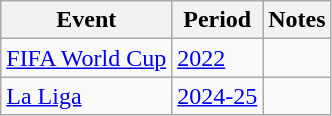<table class="wikitable">
<tr>
<th>Event</th>
<th>Period</th>
<th>Notes</th>
</tr>
<tr>
<td><a href='#'>FIFA World Cup</a></td>
<td><a href='#'>2022</a></td>
<td></td>
</tr>
<tr>
<td><a href='#'>La Liga</a></td>
<td><a href='#'>2024-25</a></td>
<td></td>
</tr>
</table>
